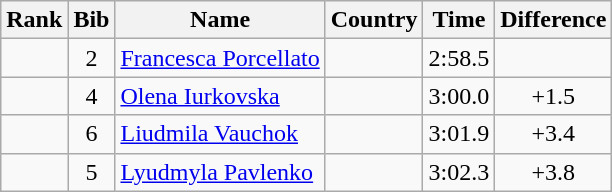<table class="wikitable sortable" style="text-align:center">
<tr>
<th>Rank</th>
<th>Bib</th>
<th>Name</th>
<th>Country</th>
<th>Time</th>
<th>Difference</th>
</tr>
<tr>
<td></td>
<td>2</td>
<td align=left><a href='#'>Francesca Porcellato</a></td>
<td align=left></td>
<td>2:58.5</td>
<td></td>
</tr>
<tr>
<td></td>
<td>4</td>
<td align=left><a href='#'>Olena Iurkovska</a></td>
<td align=left></td>
<td>3:00.0</td>
<td>+1.5</td>
</tr>
<tr>
<td></td>
<td>6</td>
<td align=left><a href='#'>Liudmila Vauchok</a></td>
<td align=left></td>
<td>3:01.9</td>
<td>+3.4</td>
</tr>
<tr>
<td></td>
<td>5</td>
<td align=left><a href='#'>Lyudmyla Pavlenko</a></td>
<td align=left></td>
<td>3:02.3</td>
<td>+3.8</td>
</tr>
</table>
